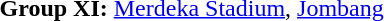<table>
<tr>
<td><strong>Group XI:</strong> <a href='#'>Merdeka Stadium</a>, <a href='#'>Jombang</a><br></td>
</tr>
</table>
